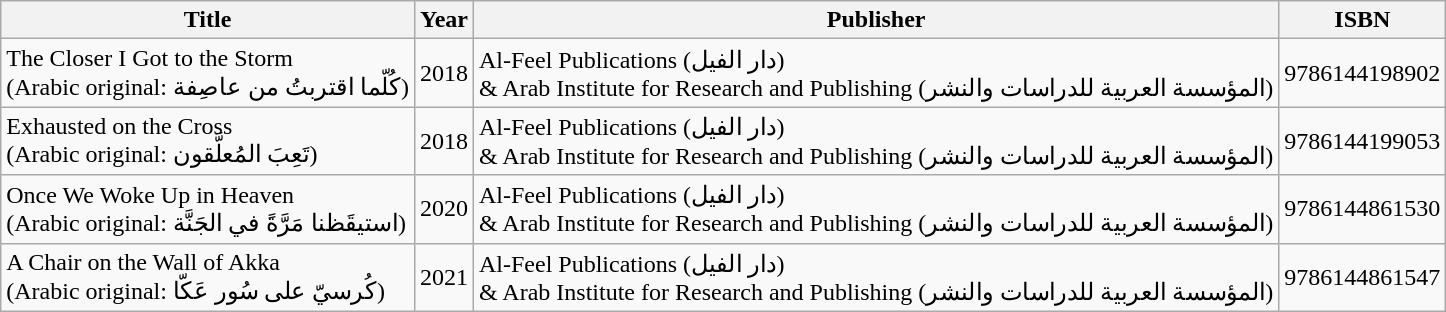<table class="wikitable sortable">
<tr>
<th>Title</th>
<th>Year</th>
<th>Publisher</th>
<th>ISBN</th>
</tr>
<tr>
<td>The Closer I Got to the Storm<br>(Arabic original: كُلّما اقتربتُ من عاصِفة)</td>
<td>2018</td>
<td>Al-Feel Publications (دار الفيل)<br>& Arab Institute for Research and Publishing (المؤسسة العربية للدراسات والنشر)</td>
<td>9786144198902</td>
</tr>
<tr>
<td>Exhausted on the Cross<br>(Arabic original: تَعِبَ المُعلَّقون)</td>
<td>2018</td>
<td>Al-Feel Publications (دار الفيل)<br>& Arab Institute for Research and Publishing (المؤسسة العربية للدراسات والنشر)</td>
<td>9786144199053</td>
</tr>
<tr>
<td>Once We Woke Up in Heaven<br>(Arabic original: استيقَظنا مَرَّةً في الجَنَّة)</td>
<td>2020</td>
<td>Al-Feel Publications (دار الفيل)<br>& Arab Institute for Research and Publishing (المؤسسة العربية للدراسات والنشر)</td>
<td>9786144861530</td>
</tr>
<tr>
<td>A Chair on the Wall of Akka<br>(Arabic original: كُرسيّ على سُور عَكّا)</td>
<td>2021</td>
<td>Al-Feel Publications (دار الفيل)<br>& Arab Institute for Research and Publishing (المؤسسة العربية للدراسات والنشر)</td>
<td>9786144861547</td>
</tr>
</table>
